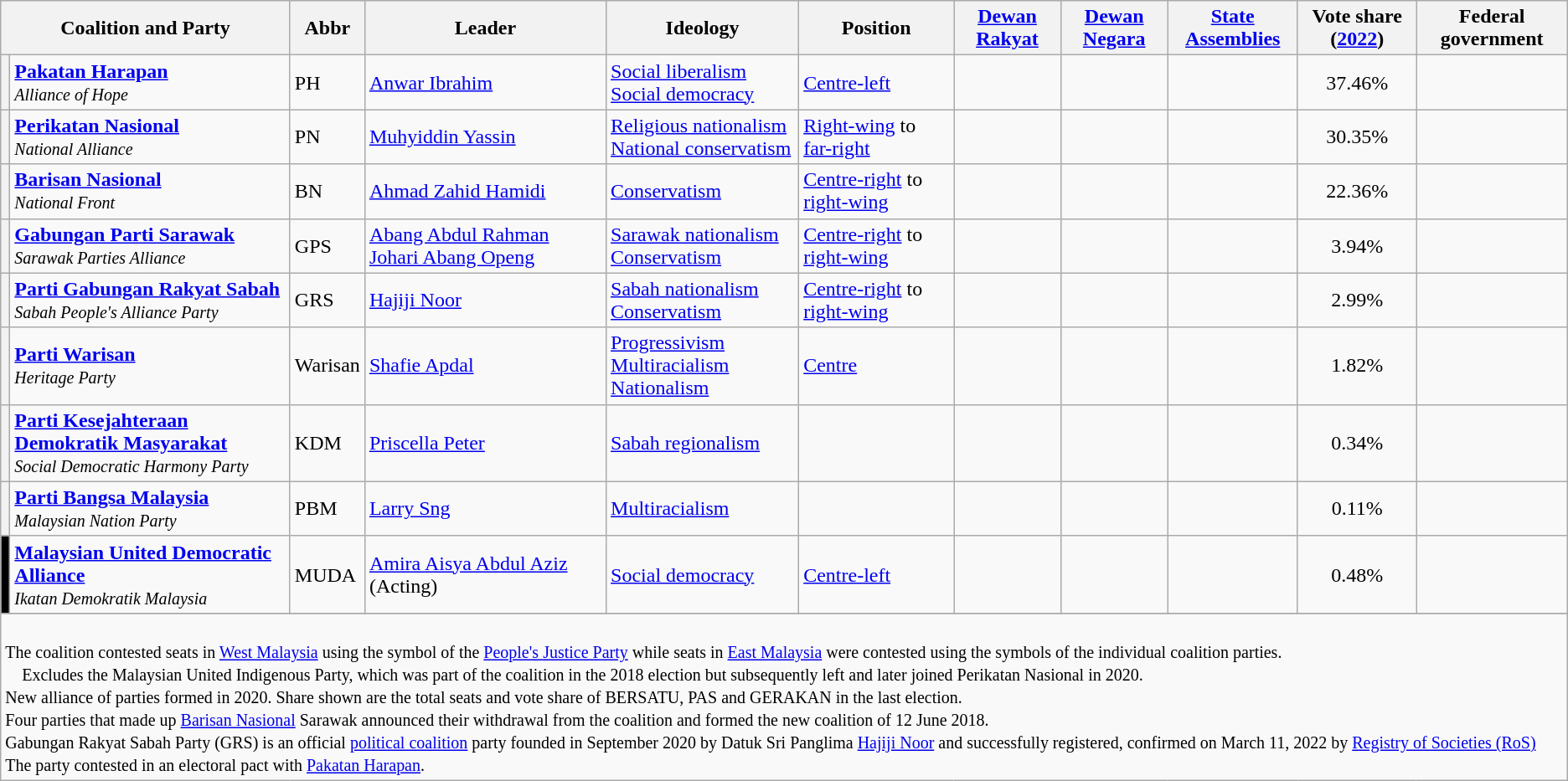<table class="wikitable sortable">
<tr>
<th colspan="2" scope="col" class="unsortable">Coalition and Party</th>
<th scope="col" class="unsortable">Abbr</th>
<th scope="col" class="unsortable">Leader</th>
<th scope="col" class="unsortable">Ideology</th>
<th scope="col" class="unsortable">Position</th>
<th data-sort-type="number"><a href='#'>Dewan Rakyat</a></th>
<th data-sort-type="number"><a href='#'>Dewan Negara</a></th>
<th data-sort-type="number"><a href='#'>State Assemblies</a></th>
<th data-sort-type="number">Vote share (<a href='#'>2022</a>)</th>
<th>Federal government</th>
</tr>
<tr>
<th></th>
<td><strong><a href='#'>Pakatan Harapan</a></strong><br> <small><em>Alliance of Hope</em></small></td>
<td>PH</td>
<td><a href='#'>Anwar Ibrahim</a></td>
<td><a href='#'>Social liberalism</a><br><a href='#'>Social democracy</a></td>
<td><a href='#'>Centre-left</a></td>
<td style="text-align:center;"></td>
<td style="text-align:center;"></td>
<td style="text-align:center;"></td>
<td style="text-align:center;">37.46%</td>
<td></td>
</tr>
<tr>
<th></th>
<td><strong><a href='#'>Perikatan Nasional</a></strong><br> <small><em>National Alliance</em></small></td>
<td>PN</td>
<td><a href='#'>Muhyiddin Yassin</a></td>
<td><a href='#'>Religious nationalism</a><br><a href='#'>National conservatism</a></td>
<td><a href='#'>Right-wing</a> to <a href='#'>far-right</a></td>
<td style="text-align:center;"></td>
<td style="text-align:center;"></td>
<td style="text-align:center;"></td>
<td style="text-align:center;">30.35%</td>
<td></td>
</tr>
<tr>
<th></th>
<td><strong><a href='#'>Barisan Nasional</a></strong><br> <small><em>National Front</em></small></td>
<td>BN</td>
<td><a href='#'>Ahmad Zahid Hamidi</a></td>
<td><a href='#'>Conservatism</a></td>
<td><a href='#'>Centre-right</a> to <a href='#'>right-wing</a></td>
<td style="text-align:center;"></td>
<td style="text-align:center;"></td>
<td style="text-align:center;"></td>
<td style="text-align:center;">22.36%</td>
<td></td>
</tr>
<tr>
<th></th>
<td><strong><a href='#'>Gabungan Parti Sarawak</a></strong><br><small><em>Sarawak Parties Alliance</em></small></td>
<td>GPS</td>
<td><a href='#'>Abang Abdul Rahman Johari Abang Openg</a></td>
<td><a href='#'>Sarawak nationalism</a><br><a href='#'>Conservatism</a></td>
<td><a href='#'>Centre-right</a> to <a href='#'>right-wing</a></td>
<td style="text-align:center;"></td>
<td style="text-align:center;"></td>
<td style="text-align:center;"></td>
<td style="text-align:center;">3.94%</td>
<td></td>
</tr>
<tr>
<th></th>
<td><strong><a href='#'>Parti Gabungan Rakyat Sabah</a></strong><br><small><em>Sabah People's Alliance Party</em></small></td>
<td>GRS</td>
<td><a href='#'>Hajiji Noor</a></td>
<td><a href='#'>Sabah nationalism</a><br><a href='#'>Conservatism</a></td>
<td><a href='#'>Centre-right</a> to <a href='#'>right-wing</a></td>
<td style="text-align:center;"></td>
<td style="text-align:center;"></td>
<td style="text-align:center;"></td>
<td style="text-align:center;">2.99%</td>
<td></td>
</tr>
<tr>
<th></th>
<td><strong><a href='#'>Parti Warisan</a></strong><br><small><em>Heritage Party</em></small></td>
<td>Warisan</td>
<td><a href='#'>Shafie Apdal</a></td>
<td><a href='#'>Progressivism</a> <a href='#'>Multiracialism</a><br><a href='#'>Nationalism</a></td>
<td><a href='#'>Centre</a></td>
<td style="text-align:center;"></td>
<td style="text-align:center;"></td>
<td style="text-align:center;"></td>
<td style="text-align:center;">1.82%</td>
<td></td>
</tr>
<tr>
<th></th>
<td><strong><a href='#'>Parti Kesejahteraan Demokratik Masyarakat</a></strong><br><small><em>Social Democratic Harmony Party</em></small></td>
<td>KDM</td>
<td><a href='#'>Priscella Peter</a></td>
<td><a href='#'>Sabah regionalism</a></td>
<td></td>
<td style="text-align:center;"></td>
<td style="text-align:center;"></td>
<td style="text-align:center;"></td>
<td style="text-align:center;">0.34%</td>
<td></td>
</tr>
<tr>
<th></th>
<td><strong><a href='#'>Parti Bangsa Malaysia</a></strong><br> <small><em>Malaysian Nation Party</em></small></td>
<td>PBM</td>
<td><a href='#'>Larry Sng</a></td>
<td><a href='#'>Multiracialism</a></td>
<td></td>
<td style="text-align:center;"></td>
<td style="text-align:center;"></td>
<td style="text-align:center;"></td>
<td style="text-align:center;">0.11%</td>
<td></td>
</tr>
<tr>
<th style="background-color:black;"></th>
<td><strong><a href='#'>Malaysian United Democratic Alliance</a></strong> <br> <small><em>Ikatan Demokratik Malaysia</em></small></td>
<td>MUDA</td>
<td><a href='#'>Amira Aisya Abdul Aziz</a> (Acting)</td>
<td><a href='#'>Social democracy</a></td>
<td><a href='#'>Centre-left</a></td>
<td style="text-align:center;"></td>
<td style="text-align:center;"></td>
<td style="text-align:center;"></td>
<td style="text-align:center;">0.48%</td>
<td></td>
</tr>
<tr>
</tr>
<tr>
<td colspan=12><br><small>The coalition contested seats in <a href='#'>West Malaysia</a> using the symbol of the <a href='#'>People's Justice Party</a> while seats in <a href='#'>East Malaysia</a> were contested using the symbols of the individual coalition parties.<br> Excludes the Malaysian United Indigenous Party, which was part of the coalition in the 2018 election but subsequently left and later joined Perikatan Nasional in 2020.</small> <br>
 <small>New alliance of parties formed in 2020. Share shown are the total seats and vote share of BERSATU, PAS and GERAKAN in the last election.</small> <br>
<small>Four parties that made up <a href='#'>Barisan Nasional</a> Sarawak announced their withdrawal from the coalition and formed the new coalition of 12 June 2018.</small><br>

 <small>Gabungan Rakyat Sabah Party (GRS) is an official <a href='#'>political coalition</a> party founded in September 2020 by Datuk Sri Panglima <a href='#'>Hajiji Noor</a> and successfully registered, confirmed on March 11, 2022 by <a href='#'>Registry of Societies (RoS)</a></small><br>
<small>The party contested in an electoral pact with <a href='#'>Pakatan Harapan</a>.</small><br>


</td>
</tr>
</table>
